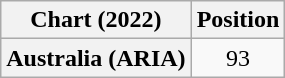<table class="wikitable plainrowheaders" style="text-align:center">
<tr>
<th scope="col">Chart (2022)</th>
<th scope="col">Position</th>
</tr>
<tr>
<th scope="row">Australia (ARIA)</th>
<td>93</td>
</tr>
</table>
